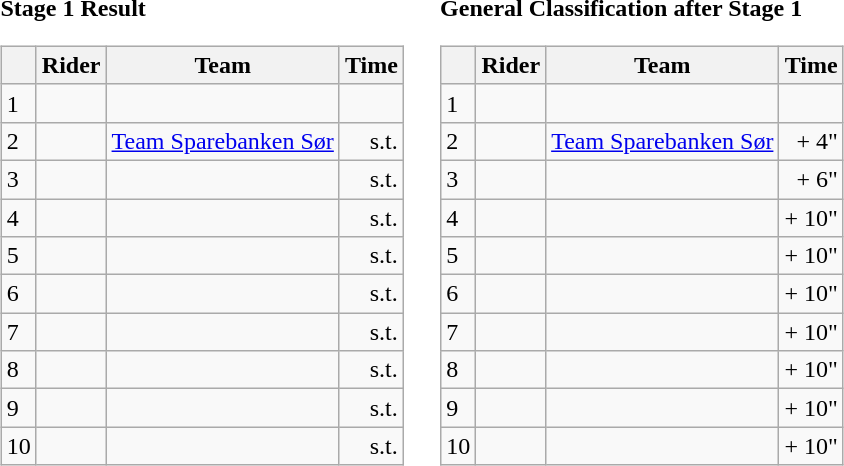<table>
<tr>
<td><strong>Stage 1 Result</strong><br><table class="wikitable">
<tr>
<th></th>
<th>Rider</th>
<th>Team</th>
<th>Time</th>
</tr>
<tr>
<td>1</td>
<td></td>
<td></td>
<td align="right"></td>
</tr>
<tr>
<td>2</td>
<td></td>
<td><a href='#'>Team Sparebanken Sør</a></td>
<td align="right">s.t.</td>
</tr>
<tr>
<td>3</td>
<td></td>
<td></td>
<td align="right">s.t.</td>
</tr>
<tr>
<td>4</td>
<td></td>
<td></td>
<td align="right">s.t.</td>
</tr>
<tr>
<td>5</td>
<td></td>
<td></td>
<td align="right">s.t.</td>
</tr>
<tr>
<td>6</td>
<td></td>
<td></td>
<td align="right">s.t.</td>
</tr>
<tr>
<td>7</td>
<td></td>
<td></td>
<td align="right">s.t.</td>
</tr>
<tr>
<td>8</td>
<td></td>
<td></td>
<td align="right">s.t.</td>
</tr>
<tr>
<td>9</td>
<td></td>
<td></td>
<td align="right">s.t.</td>
</tr>
<tr>
<td>10</td>
<td></td>
<td></td>
<td align="right">s.t.</td>
</tr>
</table>
</td>
<td></td>
<td><strong>General Classification after Stage 1</strong><br><table class="wikitable">
<tr>
<th></th>
<th>Rider</th>
<th>Team</th>
<th>Time</th>
</tr>
<tr>
<td>1</td>
<td> </td>
<td></td>
<td align="right"></td>
</tr>
<tr>
<td>2</td>
<td> </td>
<td><a href='#'>Team Sparebanken Sør</a></td>
<td align="right">+ 4"</td>
</tr>
<tr>
<td>3</td>
<td></td>
<td></td>
<td align="right">+ 6"</td>
</tr>
<tr>
<td>4</td>
<td></td>
<td></td>
<td align="right">+ 10"</td>
</tr>
<tr>
<td>5</td>
<td></td>
<td></td>
<td align="right">+ 10"</td>
</tr>
<tr>
<td>6</td>
<td></td>
<td></td>
<td align="right">+ 10"</td>
</tr>
<tr>
<td>7</td>
<td></td>
<td></td>
<td align="right">+ 10"</td>
</tr>
<tr>
<td>8</td>
<td></td>
<td></td>
<td align="right">+ 10"</td>
</tr>
<tr>
<td>9</td>
<td></td>
<td></td>
<td align="right">+ 10"</td>
</tr>
<tr>
<td>10</td>
<td></td>
<td></td>
<td align="right">+ 10"</td>
</tr>
</table>
</td>
</tr>
</table>
